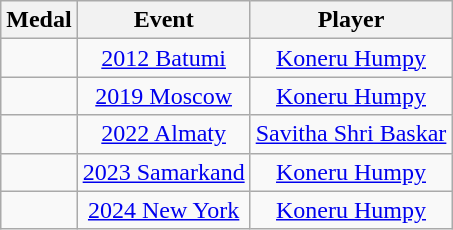<table class="wikitable sortable" style="text-align:center">
<tr>
<th>Medal</th>
<th>Event</th>
<th>Player</th>
</tr>
<tr>
<td></td>
<td><a href='#'>2012 Batumi</a></td>
<td><a href='#'>Koneru Humpy</a></td>
</tr>
<tr>
<td></td>
<td><a href='#'>2019 Moscow</a></td>
<td><a href='#'>Koneru Humpy</a></td>
</tr>
<tr>
<td></td>
<td><a href='#'>2022 Almaty</a></td>
<td><a href='#'>Savitha Shri Baskar</a></td>
</tr>
<tr>
<td></td>
<td><a href='#'>2023 Samarkand</a></td>
<td><a href='#'>Koneru Humpy</a></td>
</tr>
<tr>
<td></td>
<td><a href='#'>2024 New York</a></td>
<td><a href='#'>Koneru Humpy</a></td>
</tr>
</table>
